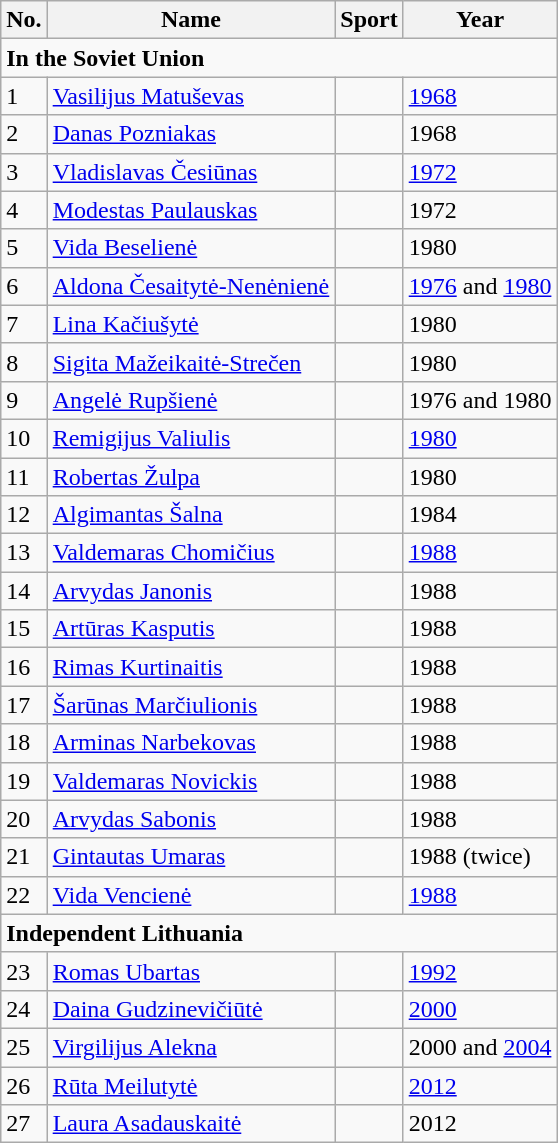<table class=wikitable>
<tr>
<th>No.</th>
<th>Name</th>
<th>Sport</th>
<th>Year</th>
</tr>
<tr>
<td colspan=4><strong>In the Soviet Union</strong></td>
</tr>
<tr>
<td>1</td>
<td><a href='#'>Vasilijus Matuševas</a></td>
<td></td>
<td><a href='#'>1968</a></td>
</tr>
<tr>
<td>2</td>
<td><a href='#'>Danas Pozniakas</a></td>
<td></td>
<td>1968</td>
</tr>
<tr>
<td>3</td>
<td><a href='#'>Vladislavas Česiūnas</a></td>
<td></td>
<td><a href='#'>1972</a></td>
</tr>
<tr>
<td>4</td>
<td><a href='#'>Modestas Paulauskas</a></td>
<td></td>
<td>1972</td>
</tr>
<tr>
<td>5</td>
<td><a href='#'>Vida Beselienė</a></td>
<td></td>
<td>1980</td>
</tr>
<tr>
<td>6</td>
<td><a href='#'>Aldona Česaitytė-Nenėnienė</a></td>
<td></td>
<td><a href='#'>1976</a> and <a href='#'>1980</a></td>
</tr>
<tr>
<td>7</td>
<td><a href='#'>Lina Kačiušytė</a></td>
<td></td>
<td>1980</td>
</tr>
<tr>
<td>8</td>
<td><a href='#'>Sigita Mažeikaitė-Strečen</a></td>
<td></td>
<td>1980</td>
</tr>
<tr>
<td>9</td>
<td><a href='#'>Angelė Rupšienė</a></td>
<td></td>
<td>1976 and 1980</td>
</tr>
<tr>
<td>10</td>
<td><a href='#'>Remigijus Valiulis</a></td>
<td></td>
<td><a href='#'>1980</a></td>
</tr>
<tr>
<td>11</td>
<td><a href='#'>Robertas Žulpa</a></td>
<td></td>
<td>1980</td>
</tr>
<tr>
<td>12</td>
<td><a href='#'>Algimantas Šalna</a></td>
<td></td>
<td>1984</td>
</tr>
<tr>
<td>13</td>
<td><a href='#'>Valdemaras Chomičius</a></td>
<td></td>
<td><a href='#'>1988</a></td>
</tr>
<tr>
<td>14</td>
<td><a href='#'>Arvydas Janonis</a></td>
<td></td>
<td>1988</td>
</tr>
<tr>
<td>15</td>
<td><a href='#'>Artūras Kasputis</a></td>
<td></td>
<td>1988</td>
</tr>
<tr>
<td>16</td>
<td><a href='#'>Rimas Kurtinaitis</a></td>
<td></td>
<td>1988</td>
</tr>
<tr>
<td>17</td>
<td><a href='#'>Šarūnas Marčiulionis</a></td>
<td></td>
<td>1988</td>
</tr>
<tr>
<td>18</td>
<td><a href='#'>Arminas Narbekovas</a></td>
<td></td>
<td>1988</td>
</tr>
<tr>
<td>19</td>
<td><a href='#'>Valdemaras Novickis</a></td>
<td></td>
<td>1988</td>
</tr>
<tr>
<td>20</td>
<td><a href='#'>Arvydas Sabonis</a></td>
<td></td>
<td>1988</td>
</tr>
<tr>
<td>21</td>
<td><a href='#'>Gintautas Umaras</a></td>
<td></td>
<td>1988 (twice)</td>
</tr>
<tr>
<td>22</td>
<td><a href='#'>Vida Vencienė</a></td>
<td></td>
<td><a href='#'>1988</a></td>
</tr>
<tr>
<td colspan=4><strong>Independent Lithuania</strong></td>
</tr>
<tr>
<td>23</td>
<td><a href='#'>Romas Ubartas</a></td>
<td></td>
<td><a href='#'>1992</a></td>
</tr>
<tr>
<td>24</td>
<td><a href='#'>Daina Gudzinevičiūtė</a></td>
<td></td>
<td><a href='#'>2000</a></td>
</tr>
<tr>
<td>25</td>
<td><a href='#'>Virgilijus Alekna</a></td>
<td></td>
<td>2000 and <a href='#'>2004</a></td>
</tr>
<tr>
<td>26</td>
<td><a href='#'>Rūta Meilutytė</a></td>
<td></td>
<td><a href='#'>2012</a></td>
</tr>
<tr>
<td>27</td>
<td><a href='#'>Laura Asadauskaitė</a></td>
<td></td>
<td>2012</td>
</tr>
</table>
